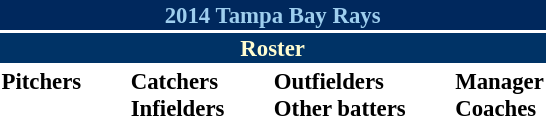<table class="toccolours" style="font-size: 95%;">
<tr>
<th colspan="10" style="background:#00285d; color:#9eceee; text-align:center;">2014 Tampa Bay Rays</th>
</tr>
<tr>
<td colspan="10" style="background:#036; color:#fffdd0; text-align:center;"><strong>Roster</strong></td>
</tr>
<tr>
<td valign="top"><strong>Pitchers</strong><br>





















</td>
<td style="width:25px;"></td>
<td valign="top"><strong>Catchers</strong><br>



<strong>Infielders</strong>







</td>
<td style="width:25px;"></td>
<td valign="top"><strong>Outfielders</strong><br>





<strong>Other batters</strong>

</td>
<td style="width:25px;"></td>
<td valign="top"><strong>Manager</strong><br>
<strong>Coaches</strong>
 
 
 
 
 
 
 
 </td>
</tr>
</table>
